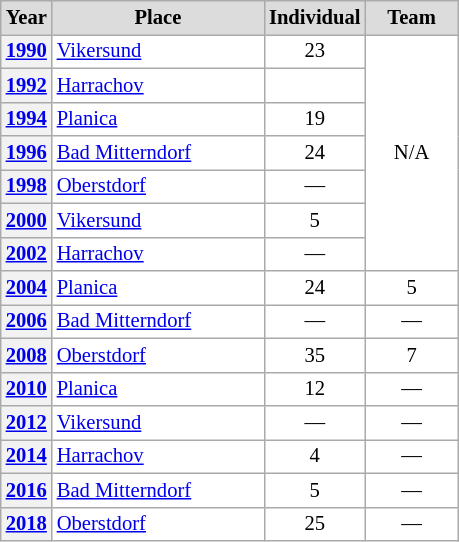<table class="wikitable plainrowheaders" style="background:#fff; font-size:86%; line-height:16px; border:gray solid 1px; border-collapse:collapse;">
<tr style="background:#ccc; text-align:center;">
<th scope="col" style="background:#dcdcdc; width:25px;">Year</th>
<th scope="col" style="background:#dcdcdc; width:135px;">Place</th>
<th scope="col" style="background:#dcdcdc; width:55px;">Individual</th>
<th scope="col" style="background:#dcdcdc; width:55px;">Team</th>
</tr>
<tr>
<th scope=row align=center><a href='#'>1990</a></th>
<td align=left> <a href='#'>Vikersund</a></td>
<td align=center>23</td>
<td align=center rowspan=7>N/A</td>
</tr>
<tr>
<th scope=row align=center><a href='#'>1992</a></th>
<td align=left> <a href='#'>Harrachov</a></td>
<td align=center></td>
</tr>
<tr>
<th scope=row align=center><a href='#'>1994</a></th>
<td align=left> <a href='#'>Planica</a></td>
<td align=center>19</td>
</tr>
<tr>
<th scope=row align=center><a href='#'>1996</a></th>
<td align=left> <a href='#'>Bad Mitterndorf</a></td>
<td align=center>24</td>
</tr>
<tr>
<th scope=row align=center><a href='#'>1998</a></th>
<td align=left> <a href='#'>Oberstdorf</a></td>
<td align=center>—</td>
</tr>
<tr>
<th scope=row align=center><a href='#'>2000</a></th>
<td align=left> <a href='#'>Vikersund</a></td>
<td align=center>5</td>
</tr>
<tr>
<th scope=row align=center><a href='#'>2002</a></th>
<td align=left> <a href='#'>Harrachov</a></td>
<td align=center>—</td>
</tr>
<tr>
<th scope=row align=center><a href='#'>2004</a></th>
<td align=left> <a href='#'>Planica</a></td>
<td align=center>24</td>
<td align=center>5</td>
</tr>
<tr>
<th scope=row align=center><a href='#'>2006</a></th>
<td align=left> <a href='#'>Bad Mitterndorf</a></td>
<td align=center>—</td>
<td align=center>—</td>
</tr>
<tr>
<th scope=row align=center><a href='#'>2008</a></th>
<td align=left> <a href='#'>Oberstdorf</a></td>
<td align=center>35</td>
<td align=center>7</td>
</tr>
<tr>
<th scope=row align=center><a href='#'>2010</a></th>
<td align=left> <a href='#'>Planica</a></td>
<td align=center>12</td>
<td align=center>—</td>
</tr>
<tr>
<th scope=row align=center><a href='#'>2012</a></th>
<td align=left> <a href='#'>Vikersund</a></td>
<td align=center>—</td>
<td align=center>—</td>
</tr>
<tr>
<th scope=row align=center><a href='#'>2014</a></th>
<td align=left> <a href='#'>Harrachov</a></td>
<td align=center>4</td>
<td align=center>—</td>
</tr>
<tr>
<th scope=row align=center><a href='#'>2016</a></th>
<td align=left> <a href='#'>Bad Mitterndorf</a></td>
<td align=center>5</td>
<td align=center>—</td>
</tr>
<tr>
<th scope=row align=center><a href='#'>2018</a></th>
<td align=left> <a href='#'>Oberstdorf</a></td>
<td align=center>25</td>
<td align=center>—</td>
</tr>
</table>
